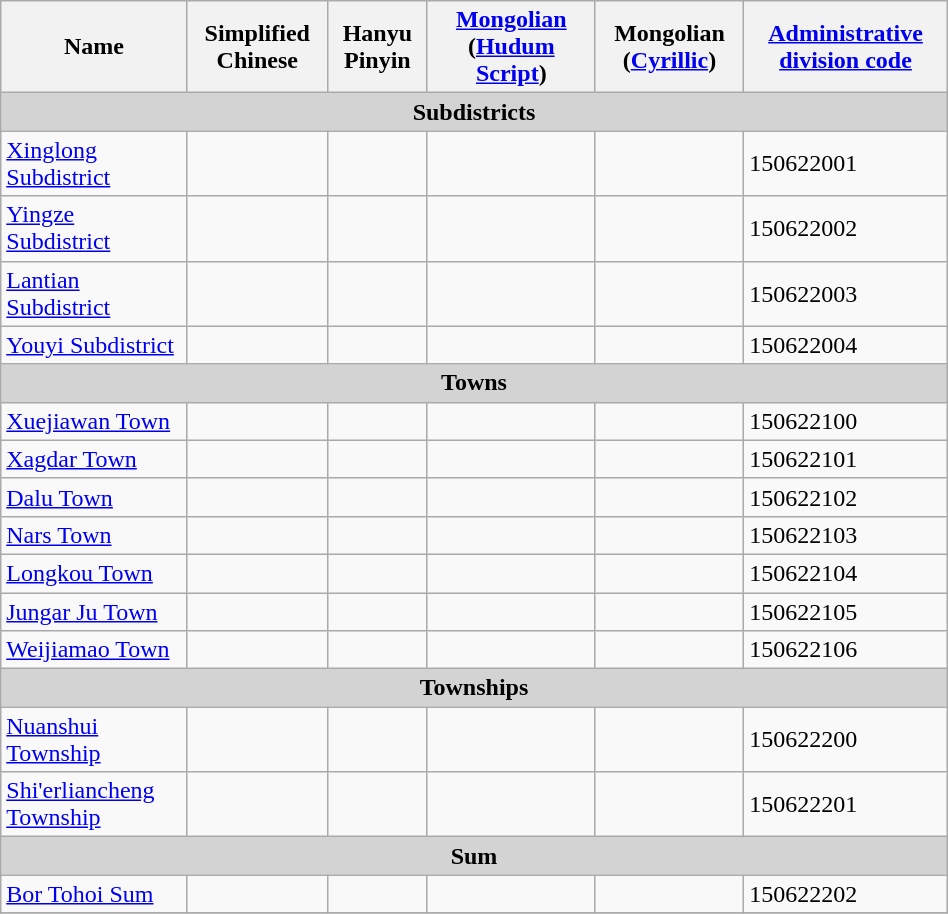<table class="wikitable" align="center" style="width:50%; border="1">
<tr>
<th>Name</th>
<th>Simplified Chinese</th>
<th>Hanyu Pinyin</th>
<th><a href='#'>Mongolian</a> (<a href='#'>Hudum Script</a>)</th>
<th>Mongolian (<a href='#'>Cyrillic</a>)</th>
<th><a href='#'>Administrative division code</a></th>
</tr>
<tr>
<td colspan="6"  style="text-align:center; background:#d3d3d3;"><strong>Subdistricts</strong></td>
</tr>
<tr --------->
<td><a href='#'>Xinglong Subdistrict</a></td>
<td></td>
<td></td>
<td></td>
<td></td>
<td>150622001</td>
</tr>
<tr>
<td><a href='#'>Yingze Subdistrict</a></td>
<td></td>
<td></td>
<td></td>
<td></td>
<td>150622002</td>
</tr>
<tr>
<td><a href='#'>Lantian Subdistrict</a></td>
<td></td>
<td></td>
<td></td>
<td></td>
<td>150622003</td>
</tr>
<tr>
<td><a href='#'>Youyi Subdistrict</a></td>
<td></td>
<td></td>
<td></td>
<td></td>
<td>150622004</td>
</tr>
<tr>
<td colspan="6"  style="text-align:center; background:#d3d3d3;"><strong>Towns</strong></td>
</tr>
<tr --------->
<td><a href='#'>Xuejiawan Town</a></td>
<td></td>
<td></td>
<td></td>
<td></td>
<td>150622100</td>
</tr>
<tr>
<td><a href='#'>Xagdar Town</a></td>
<td></td>
<td></td>
<td></td>
<td></td>
<td>150622101</td>
</tr>
<tr>
<td><a href='#'>Dalu Town</a></td>
<td></td>
<td></td>
<td></td>
<td></td>
<td>150622102</td>
</tr>
<tr>
<td><a href='#'>Nars Town</a></td>
<td></td>
<td></td>
<td></td>
<td></td>
<td>150622103</td>
</tr>
<tr>
<td><a href='#'>Longkou Town</a></td>
<td></td>
<td></td>
<td></td>
<td></td>
<td>150622104</td>
</tr>
<tr>
<td><a href='#'>Jungar Ju Town</a></td>
<td></td>
<td></td>
<td></td>
<td></td>
<td>150622105</td>
</tr>
<tr>
<td><a href='#'>Weijiamao Town</a></td>
<td></td>
<td></td>
<td></td>
<td></td>
<td>150622106</td>
</tr>
<tr>
<td colspan="6"  style="text-align:center; background:#d3d3d3;"><strong>Townships</strong></td>
</tr>
<tr --------->
<td><a href='#'>Nuanshui Township</a></td>
<td></td>
<td></td>
<td></td>
<td></td>
<td>150622200</td>
</tr>
<tr>
<td><a href='#'>Shi'erliancheng Township</a></td>
<td></td>
<td></td>
<td></td>
<td></td>
<td>150622201</td>
</tr>
<tr>
<td colspan="6"  style="text-align:center; background:#d3d3d3;"><strong>Sum</strong></td>
</tr>
<tr --------->
<td><a href='#'>Bor Tohoi Sum</a></td>
<td></td>
<td></td>
<td></td>
<td></td>
<td>150622202</td>
</tr>
<tr>
</tr>
</table>
